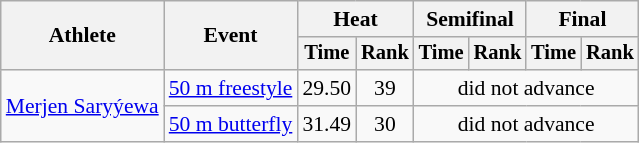<table class=wikitable style="font-size:90%">
<tr>
<th rowspan=2>Athlete</th>
<th rowspan=2>Event</th>
<th colspan="2">Heat</th>
<th colspan="2">Semifinal</th>
<th colspan="2">Final</th>
</tr>
<tr style="font-size:95%">
<th>Time</th>
<th>Rank</th>
<th>Time</th>
<th>Rank</th>
<th>Time</th>
<th>Rank</th>
</tr>
<tr align=center>
<td align=left rowspan=2><a href='#'>Merjen Saryýewa</a></td>
<td align=left><a href='#'>50 m freestyle</a></td>
<td>29.50</td>
<td>39</td>
<td colspan=4>did not advance</td>
</tr>
<tr align=center>
<td align=left><a href='#'>50 m butterfly</a></td>
<td>31.49</td>
<td>30</td>
<td colspan=4>did not advance</td>
</tr>
</table>
